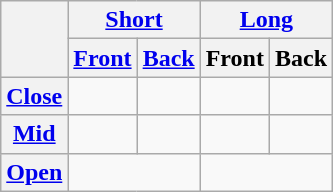<table class="wikitable">
<tr>
<th rowspan="2"></th>
<th colspan="2"><a href='#'>Short</a></th>
<th colspan="2"><a href='#'>Long</a></th>
</tr>
<tr>
<th><a href='#'>Front</a></th>
<th><a href='#'>Back</a></th>
<th>Front</th>
<th>Back</th>
</tr>
<tr align="center">
<th><a href='#'>Close</a></th>
<td></td>
<td></td>
<td></td>
<td></td>
</tr>
<tr align="center">
<th><a href='#'>Mid</a></th>
<td></td>
<td></td>
<td></td>
<td></td>
</tr>
<tr align="center">
<th><a href='#'>Open</a></th>
<td colspan="2"></td>
<td colspan="2"></td>
</tr>
</table>
